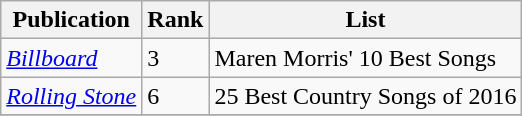<table class="wikitable">
<tr>
<th>Publication</th>
<th>Rank</th>
<th>List</th>
</tr>
<tr Ad>
<td><em><a href='#'>Billboard</a></em></td>
<td>3</td>
<td>Maren Morris' 10 Best Songs</td>
</tr>
<tr Ad>
<td><em><a href='#'>Rolling Stone</a></em></td>
<td>6</td>
<td>25 Best Country Songs of 2016</td>
</tr>
<tr>
</tr>
</table>
